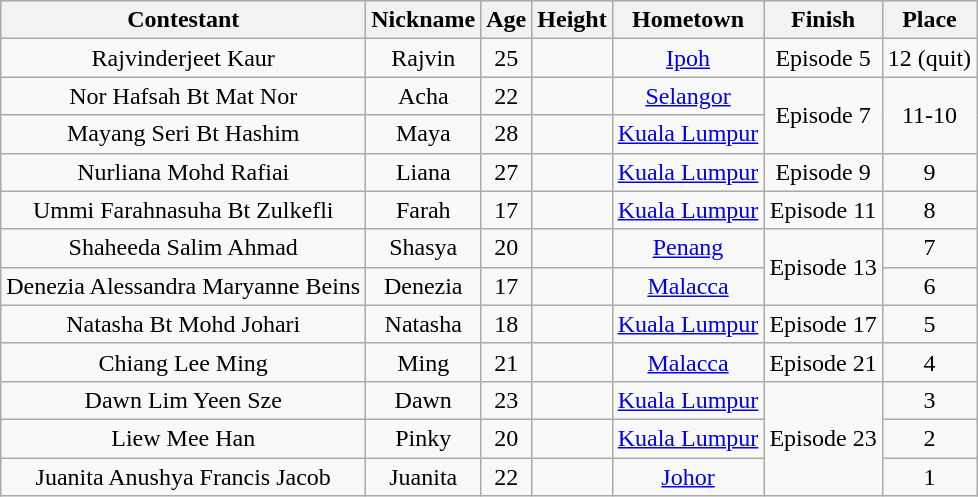<table class="wikitable sortable" style="text-align:center">
<tr>
<th>Contestant</th>
<th>Nickname</th>
<th>Age</th>
<th>Height</th>
<th>Hometown</th>
<th>Finish</th>
<th>Place</th>
</tr>
<tr>
<td>Rajvinderjeet Kaur</td>
<td>Rajvin</td>
<td>25</td>
<td></td>
<td><a href='#'>Ipoh</a></td>
<td>Episode 5</td>
<td>12 (quit)</td>
</tr>
<tr>
<td>Nor Hafsah Bt Mat Nor</td>
<td>Acha</td>
<td>22</td>
<td></td>
<td><a href='#'>Selangor</a></td>
<td rowspan="2">Episode 7</td>
<td rowspan="2">11-10</td>
</tr>
<tr>
<td>Mayang Seri Bt Hashim</td>
<td>Maya</td>
<td>28</td>
<td></td>
<td><a href='#'>Kuala Lumpur</a></td>
</tr>
<tr>
<td>Nurliana Mohd Rafiai</td>
<td>Liana</td>
<td>27</td>
<td></td>
<td><a href='#'>Kuala Lumpur</a></td>
<td>Episode 9</td>
<td>9</td>
</tr>
<tr>
<td>Ummi Farahnasuha Bt Zulkefli</td>
<td>Farah</td>
<td>17</td>
<td></td>
<td><a href='#'>Kuala Lumpur</a></td>
<td>Episode 11</td>
<td>8</td>
</tr>
<tr>
<td>Shaheeda Salim Ahmad</td>
<td>Shasya</td>
<td>20</td>
<td></td>
<td><a href='#'>Penang</a></td>
<td rowspan="2">Episode 13</td>
<td>7</td>
</tr>
<tr>
<td>Denezia Alessandra Maryanne Beins</td>
<td>Denezia</td>
<td>17</td>
<td></td>
<td><a href='#'>Malacca</a></td>
<td>6</td>
</tr>
<tr>
<td>Natasha Bt Mohd Johari</td>
<td>Natasha</td>
<td>18</td>
<td></td>
<td><a href='#'>Kuala Lumpur</a></td>
<td>Episode 17</td>
<td>5</td>
</tr>
<tr>
<td>Chiang Lee Ming</td>
<td>Ming</td>
<td>21</td>
<td></td>
<td><a href='#'>Malacca</a></td>
<td>Episode 21</td>
<td>4</td>
</tr>
<tr>
<td>Dawn Lim Yeen Sze</td>
<td>Dawn</td>
<td>23</td>
<td></td>
<td><a href='#'>Kuala Lumpur</a></td>
<td rowspan="3">Episode 23</td>
<td>3</td>
</tr>
<tr>
<td>Liew Mee Han</td>
<td>Pinky</td>
<td>20</td>
<td></td>
<td><a href='#'>Kuala Lumpur</a></td>
<td>2</td>
</tr>
<tr>
<td>Juanita Anushya Francis Jacob</td>
<td>Juanita</td>
<td>22</td>
<td></td>
<td><a href='#'>Johor</a></td>
<td>1</td>
</tr>
</table>
